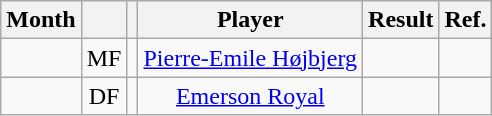<table class="wikitable sortable" style="text-align:center">
<tr>
<th>Month</th>
<th></th>
<th></th>
<th>Player</th>
<th>Result</th>
<th class="unsortable">Ref.</th>
</tr>
<tr>
<td></td>
<td>MF</td>
<td></td>
<td data-sort-value="Hojbjerg, Pierre-Emile"><a href='#'>Pierre-Emile Højbjerg</a></td>
<td></td>
<td></td>
</tr>
<tr>
<td></td>
<td>DF</td>
<td></td>
<td><a href='#'>Emerson Royal</a></td>
<td></td>
<td></td>
</tr>
</table>
